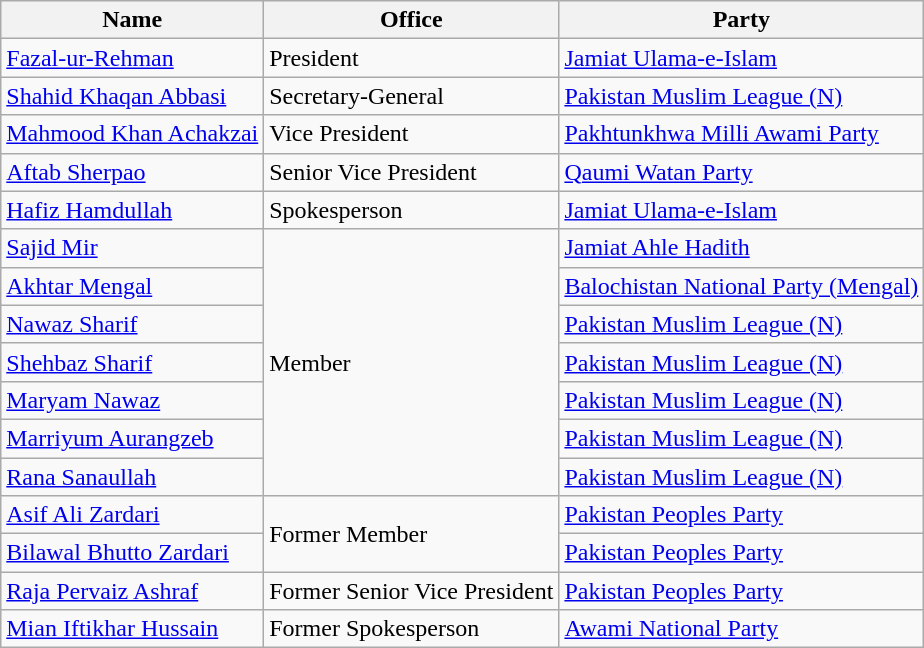<table class="wikitable">
<tr>
<th>Name</th>
<th>Office</th>
<th>Party</th>
</tr>
<tr>
<td><a href='#'>Fazal-ur-Rehman</a></td>
<td>President</td>
<td><a href='#'>Jamiat Ulama-e-Islam</a></td>
</tr>
<tr>
<td><a href='#'>Shahid Khaqan Abbasi</a></td>
<td>Secretary-General</td>
<td><a href='#'>Pakistan Muslim League (N)</a></td>
</tr>
<tr>
<td><a href='#'>Mahmood Khan Achakzai</a></td>
<td>Vice President</td>
<td><a href='#'>Pakhtunkhwa Milli Awami Party</a></td>
</tr>
<tr>
<td><a href='#'>Aftab Sherpao</a></td>
<td>Senior Vice President</td>
<td><a href='#'>Qaumi Watan Party</a></td>
</tr>
<tr>
<td><a href='#'>Hafiz Hamdullah</a></td>
<td>Spokesperson</td>
<td><a href='#'>Jamiat Ulama-e-Islam</a></td>
</tr>
<tr>
<td><a href='#'>Sajid Mir</a></td>
<td rowspan="7">Member</td>
<td><a href='#'>Jamiat Ahle Hadith</a></td>
</tr>
<tr>
<td><a href='#'>Akhtar Mengal</a></td>
<td><a href='#'>Balochistan National Party (Mengal)</a></td>
</tr>
<tr>
<td><a href='#'>Nawaz Sharif</a></td>
<td><a href='#'>Pakistan Muslim League (N)</a></td>
</tr>
<tr>
<td><a href='#'>Shehbaz Sharif</a></td>
<td><a href='#'>Pakistan Muslim League (N)</a></td>
</tr>
<tr>
<td><a href='#'>Maryam Nawaz</a></td>
<td><a href='#'>Pakistan Muslim League (N)</a></td>
</tr>
<tr>
<td><a href='#'>Marriyum Aurangzeb</a></td>
<td><a href='#'>Pakistan Muslim League (N)</a></td>
</tr>
<tr>
<td><a href='#'>Rana Sanaullah</a></td>
<td><a href='#'>Pakistan Muslim League (N)</a></td>
</tr>
<tr>
<td><a href='#'>Asif Ali Zardari</a></td>
<td rowspan="2">Former Member</td>
<td><a href='#'>Pakistan Peoples Party</a></td>
</tr>
<tr>
<td><a href='#'>Bilawal Bhutto Zardari</a></td>
<td><a href='#'>Pakistan Peoples Party</a></td>
</tr>
<tr>
<td><a href='#'>Raja Pervaiz Ashraf</a></td>
<td>Former Senior Vice President</td>
<td><a href='#'>Pakistan Peoples Party</a></td>
</tr>
<tr>
<td><a href='#'>Mian Iftikhar Hussain</a></td>
<td>Former Spokesperson</td>
<td><a href='#'>Awami National Party </a></td>
</tr>
</table>
